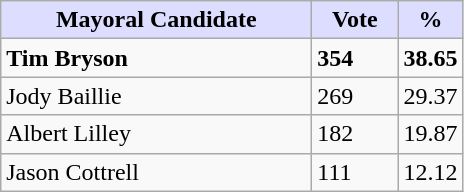<table class="wikitable">
<tr>
<th style="background:#ddf; width:200px;">Mayoral Candidate</th>
<th style="background:#ddf; width:50px;">Vote</th>
<th style="background:#ddf; width:30px;">%</th>
</tr>
<tr>
<td><strong>Tim Bryson</strong></td>
<td><strong>354</strong></td>
<td><strong>38.65</strong></td>
</tr>
<tr>
<td>Jody Baillie</td>
<td>269</td>
<td>29.37</td>
</tr>
<tr>
<td>Albert Lilley</td>
<td>182</td>
<td>19.87</td>
</tr>
<tr>
<td>Jason Cottrell</td>
<td>111</td>
<td>12.12</td>
</tr>
</table>
